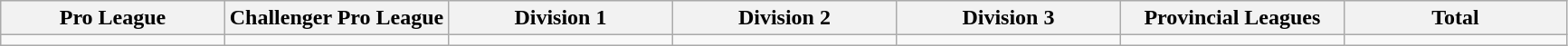<table class="wikitable">
<tr>
<th width="14.3%">Pro League</th>
<th width="14.3%">Challenger Pro League</th>
<th width="14.3%">Division 1</th>
<th width="14.3%">Division 2</th>
<th width="14.3%">Division 3</th>
<th width="14.3%">Provincial Leagues</th>
<th width="14.3%">Total</th>
</tr>
<tr>
<td></td>
<td></td>
<td></td>
<td></td>
<td></td>
<td></td>
<td></td>
</tr>
</table>
